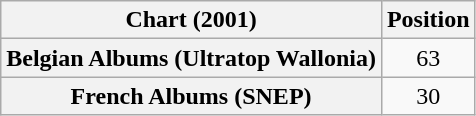<table class="wikitable sortable plainrowheaders" style="text-align:center">
<tr>
<th scope="col">Chart (2001)</th>
<th scope="col">Position</th>
</tr>
<tr>
<th scope="row">Belgian Albums (Ultratop Wallonia)</th>
<td>63</td>
</tr>
<tr>
<th scope="row">French Albums (SNEP)</th>
<td>30</td>
</tr>
</table>
